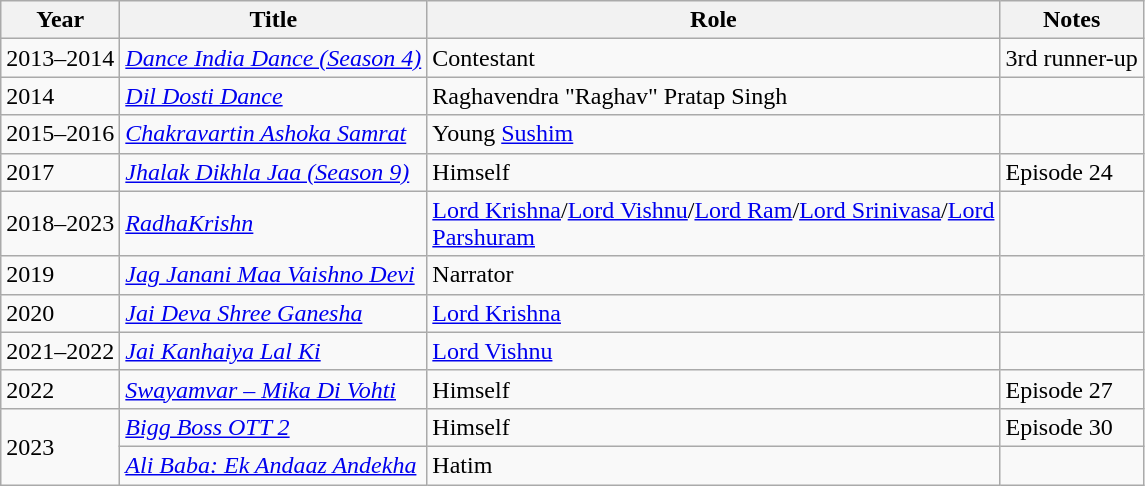<table class="wikitable">
<tr>
<th>Year</th>
<th>Title</th>
<th>Role</th>
<th>Notes</th>
</tr>
<tr>
<td>2013–2014</td>
<td><a href='#'><em>Dance India Dance (Season 4)</em></a></td>
<td>Contestant</td>
<td>3rd runner-up</td>
</tr>
<tr>
<td>2014</td>
<td><em><a href='#'>Dil Dosti Dance</a></em></td>
<td>Raghavendra "Raghav" Pratap Singh</td>
<td></td>
</tr>
<tr>
<td>2015–2016</td>
<td><em><a href='#'>Chakravartin Ashoka Samrat</a></em></td>
<td>Young <a href='#'>Sushim</a></td>
<td></td>
</tr>
<tr>
<td>2017</td>
<td><em><a href='#'>Jhalak Dikhla Jaa (Season 9)</a></em></td>
<td>Himself</td>
<td>Episode 24</td>
</tr>
<tr>
<td>2018–2023</td>
<td><em><a href='#'>RadhaKrishn</a></em></td>
<td><a href='#'>Lord Krishna</a>/<a href='#'>Lord Vishnu</a>/<a href='#'>Lord Ram</a>/<a href='#'>Lord Srinivasa</a>/<a href='#'>Lord</a><br><a href='#'>Parshuram</a></td>
<td></td>
</tr>
<tr>
<td>2019</td>
<td><em><a href='#'>Jag Janani Maa Vaishno Devi</a></em></td>
<td>Narrator</td>
<td></td>
</tr>
<tr>
<td>2020</td>
<td><em><a href='#'>Jai Deva Shree Ganesha</a></em></td>
<td><a href='#'>Lord Krishna</a></td>
<td></td>
</tr>
<tr>
<td>2021–2022</td>
<td><em><a href='#'>Jai Kanhaiya Lal Ki</a></em></td>
<td><a href='#'>Lord Vishnu</a></td>
<td></td>
</tr>
<tr>
<td>2022</td>
<td><em><a href='#'>Swayamvar – Mika Di Vohti</a></em></td>
<td>Himself</td>
<td>Episode 27</td>
</tr>
<tr>
<td rowspan="2">2023</td>
<td><em><a href='#'>Bigg Boss OTT 2</a></em></td>
<td>Himself</td>
<td>Episode 30</td>
</tr>
<tr>
<td><em><a href='#'>Ali Baba: Ek Andaaz Andekha</a></em></td>
<td>Hatim</td>
<td></td>
</tr>
</table>
